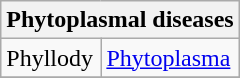<table class="wikitable" style="clear">
<tr>
<th colspan=2><strong>Phytoplasmal diseases</strong><br></th>
</tr>
<tr>
<td>Phyllody</td>
<td><a href='#'>Phytoplasma</a></td>
</tr>
<tr>
</tr>
</table>
